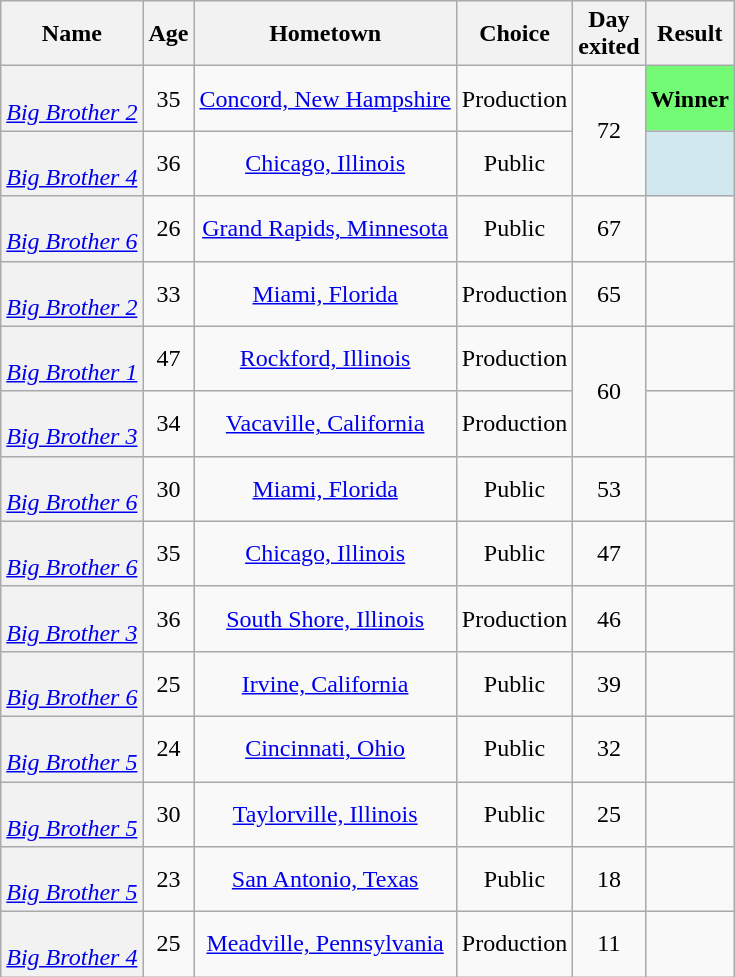<table class="wikitable sortable" style="text-align:center; font-size:100%;">
<tr>
<th scope="col">Name</th>
<th scope="col">Age</th>
<th scope="col" class="unsortable">Hometown</th>
<th scope="col" class="unsortable">Choice</th>
<th scope="col">Day<br>exited</th>
<th scope="col" class="unsortable">Result</th>
</tr>
<tr>
<th scope="row" style="font-weight:normal"><strong></strong><br><em><a href='#'>Big Brother 2</a></em></th>
<td>35</td>
<td><a href='#'>Concord, New Hampshire</a></td>
<td>Production</td>
<td rowspan="2">72</td>
<td bgcolor="73FB76"><strong>Winner</strong></td>
</tr>
<tr>
<th scope="row" style="font-weight:normal"><strong></strong><br><em><a href='#'>Big Brother 4</a></em></th>
<td>36</td>
<td><a href='#'>Chicago, Illinois</a></td>
<td>Public</td>
<td bgcolor="D1E8EF"></td>
</tr>
<tr>
<th scope="row" style="font-weight:normal"><strong></strong><br><em><a href='#'>Big Brother 6</a></em></th>
<td>26</td>
<td><a href='#'>Grand Rapids, Minnesota</a></td>
<td>Public</td>
<td>67</td>
<td></td>
</tr>
<tr>
<th scope="row" style="font-weight:normal"><strong></strong><br><em><a href='#'>Big Brother 2</a></em></th>
<td>33</td>
<td><a href='#'>Miami, Florida</a></td>
<td>Production</td>
<td>65</td>
<td></td>
</tr>
<tr>
<th scope="row" style="font-weight:normal"><strong></strong><br><em><a href='#'>Big Brother 1</a></em></th>
<td>47</td>
<td><a href='#'>Rockford, Illinois</a></td>
<td>Production</td>
<td rowspan="2">60</td>
<td></td>
</tr>
<tr>
<th scope="row" style="font-weight:normal"><strong></strong><br><em><a href='#'>Big Brother 3</a></em></th>
<td>34</td>
<td><a href='#'>Vacaville, California</a></td>
<td>Production</td>
<td></td>
</tr>
<tr>
<th scope="row" style="font-weight:normal"><strong></strong><br><em><a href='#'>Big Brother 6</a></em></th>
<td>30</td>
<td><a href='#'>Miami, Florida</a></td>
<td>Public</td>
<td>53</td>
<td></td>
</tr>
<tr>
<th scope="row" style="font-weight:normal"><strong></strong><br><em><a href='#'>Big Brother 6</a></em></th>
<td>35</td>
<td><a href='#'>Chicago, Illinois</a></td>
<td>Public</td>
<td>47</td>
<td></td>
</tr>
<tr>
<th scope="row" style="font-weight:normal"><strong></strong><br><em><a href='#'>Big Brother 3</a></em></th>
<td>36</td>
<td><a href='#'>South Shore, Illinois</a></td>
<td>Production</td>
<td>46</td>
<td></td>
</tr>
<tr>
<th scope="row" style="font-weight:normal"><strong></strong><br><em><a href='#'>Big Brother 6</a></em></th>
<td>25</td>
<td><a href='#'>Irvine, California</a></td>
<td>Public</td>
<td>39</td>
<td></td>
</tr>
<tr>
<th scope="row" style="font-weight:normal"><strong></strong><br><em><a href='#'>Big Brother 5</a></em></th>
<td>24</td>
<td><a href='#'>Cincinnati, Ohio</a></td>
<td>Public</td>
<td>32</td>
<td></td>
</tr>
<tr>
<th scope="row" style="font-weight:normal"><strong></strong><br><em><a href='#'>Big Brother 5</a></em></th>
<td>30</td>
<td><a href='#'>Taylorville, Illinois</a></td>
<td>Public</td>
<td>25</td>
<td></td>
</tr>
<tr>
<th scope="row" style="font-weight:normal"><strong></strong><br><em><a href='#'>Big Brother 5</a></em></th>
<td>23</td>
<td><a href='#'>San Antonio, Texas</a></td>
<td>Public</td>
<td>18</td>
<td></td>
</tr>
<tr>
<th scope="row" style="font-weight:normal"><strong></strong><br><em><a href='#'>Big Brother 4</a></em></th>
<td>25</td>
<td><a href='#'>Meadville, Pennsylvania</a></td>
<td>Production</td>
<td>11</td>
<td></td>
</tr>
</table>
